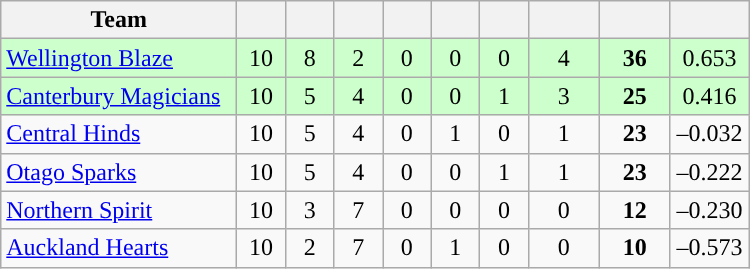<table class="wikitable" style="text-align:center">
<tr>
<th width="150">Team</th>
<th width="25"></th>
<th width="25"></th>
<th width="25"></th>
<th width="25"></th>
<th width="25"></th>
<th width="25"></th>
<th width="40"></th>
<th width="40"></th>
<th width="45"></th>
</tr>
<tr style="background:#cfc">
<td style="text-align:left"><a href='#'>Wellington Blaze</a></td>
<td>10</td>
<td>8</td>
<td>2</td>
<td>0</td>
<td>0</td>
<td>0</td>
<td>4</td>
<td><strong>36</strong></td>
<td>0.653</td>
</tr>
<tr style="background:#cfc">
<td style="text-align:left"><a href='#'>Canterbury Magicians</a></td>
<td>10</td>
<td>5</td>
<td>4</td>
<td>0</td>
<td>0</td>
<td>1</td>
<td>3</td>
<td><strong>25</strong></td>
<td>0.416</td>
</tr>
<tr>
<td style="text-align:left"><a href='#'>Central Hinds</a></td>
<td>10</td>
<td>5</td>
<td>4</td>
<td>0</td>
<td>1</td>
<td>0</td>
<td>1</td>
<td><strong>23</strong></td>
<td>–0.032</td>
</tr>
<tr>
<td style="text-align:left"><a href='#'>Otago Sparks</a></td>
<td>10</td>
<td>5</td>
<td>4</td>
<td>0</td>
<td>0</td>
<td>1</td>
<td>1</td>
<td><strong>23</strong></td>
<td>–0.222</td>
</tr>
<tr>
<td style="text-align:left"><a href='#'>Northern Spirit</a></td>
<td>10</td>
<td>3</td>
<td>7</td>
<td>0</td>
<td>0</td>
<td>0</td>
<td>0</td>
<td><strong>12</strong></td>
<td>–0.230</td>
</tr>
<tr>
<td style="text-align:left"><a href='#'>Auckland Hearts</a></td>
<td>10</td>
<td>2</td>
<td>7</td>
<td>0</td>
<td>1</td>
<td>0</td>
<td>0</td>
<td><strong>10</strong></td>
<td>–0.573</td>
</tr>
</table>
